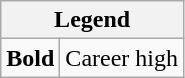<table class="wikitable mw-collapsible mw-collapsed">
<tr>
<th colspan="2">Legend</th>
</tr>
<tr>
<td><strong>Bold</strong></td>
<td>Career high</td>
</tr>
</table>
